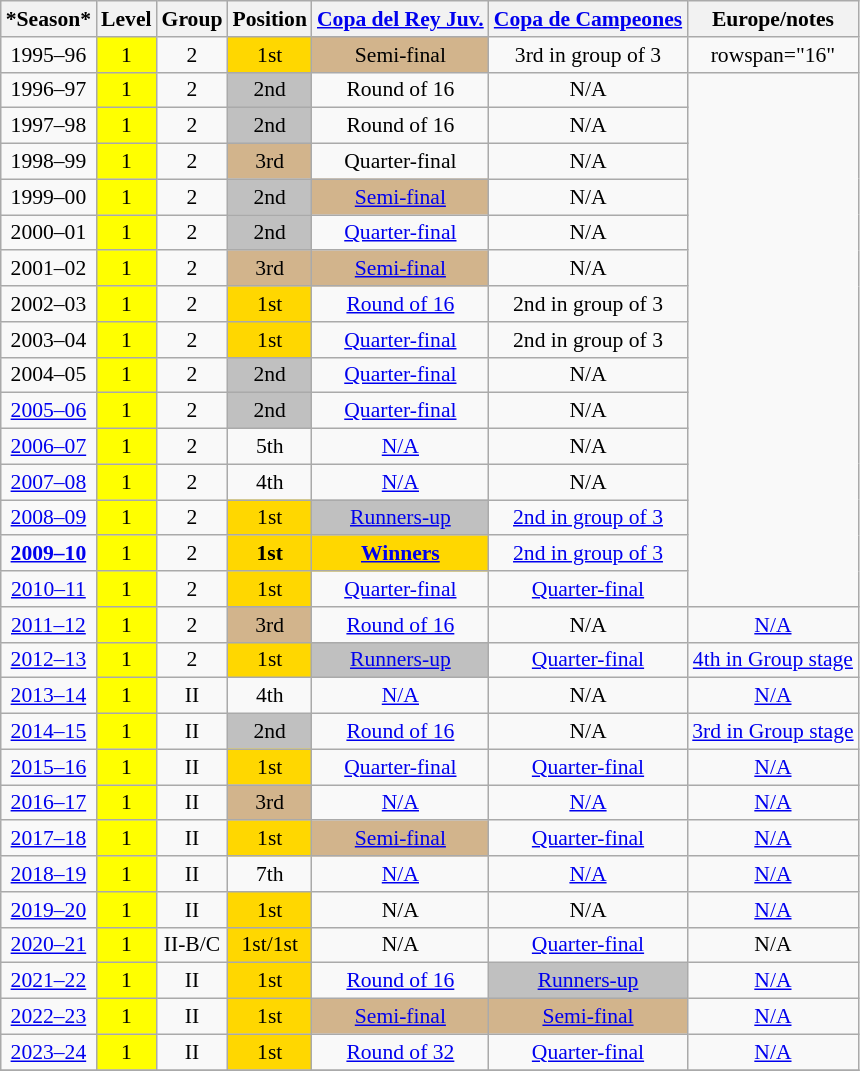<table class="wikitable" style="text-align:center; font-size:90%">
<tr>
<th>*Season*</th>
<th>Level</th>
<th>Group</th>
<th>Position</th>
<th><a href='#'>Copa del Rey Juv.</a></th>
<th><a href='#'>Copa de Campeones</a></th>
<th>Europe/notes</th>
</tr>
<tr>
<td>1995–96</td>
<td bgcolor=#FFFF00>1</td>
<td>2</td>
<td bgcolor=gold>1st</td>
<td bgcolor=#D2B48C>Semi-final</td>
<td>3rd in group of 3</td>
<td>rowspan="16" </td>
</tr>
<tr>
<td>1996–97</td>
<td bgcolor=#FFFF00>1</td>
<td>2</td>
<td bgcolor=silver>2nd</td>
<td>Round of 16</td>
<td>N/A</td>
</tr>
<tr>
<td>1997–98</td>
<td bgcolor=#FFFF00>1</td>
<td>2</td>
<td bgcolor=silver>2nd</td>
<td>Round of 16</td>
<td>N/A</td>
</tr>
<tr>
<td>1998–99</td>
<td bgcolor=#FFFF00>1</td>
<td>2</td>
<td bgcolor=#D2B48C>3rd</td>
<td>Quarter-final</td>
<td>N/A</td>
</tr>
<tr>
<td>1999–00</td>
<td bgcolor=#FFFF00>1</td>
<td>2</td>
<td bgcolor=silver>2nd</td>
<td bgcolor=#D2B48C><a href='#'>Semi-final</a></td>
<td>N/A</td>
</tr>
<tr>
<td>2000–01</td>
<td bgcolor=#FFFF00>1</td>
<td>2</td>
<td bgcolor=silver>2nd</td>
<td><a href='#'>Quarter-final</a></td>
<td>N/A</td>
</tr>
<tr>
<td>2001–02</td>
<td bgcolor=#FFFF00>1</td>
<td>2</td>
<td bgcolor=#D2B48C>3rd</td>
<td bgcolor=#D2B48C><a href='#'>Semi-final</a></td>
<td>N/A</td>
</tr>
<tr>
<td>2002–03</td>
<td bgcolor=#FFFF00>1</td>
<td>2</td>
<td bgcolor=gold>1st</td>
<td><a href='#'>Round of 16</a></td>
<td>2nd in group of 3</td>
</tr>
<tr>
<td>2003–04</td>
<td bgcolor=#FFFF00>1</td>
<td>2</td>
<td bgcolor=gold>1st</td>
<td><a href='#'>Quarter-final</a></td>
<td>2nd in group of 3</td>
</tr>
<tr>
<td>2004–05</td>
<td bgcolor=#FFFF00>1</td>
<td>2</td>
<td bgcolor=silver>2nd</td>
<td><a href='#'>Quarter-final</a></td>
<td>N/A</td>
</tr>
<tr>
<td><a href='#'>2005–06</a></td>
<td bgcolor=#FFFF00>1</td>
<td>2</td>
<td bgcolor=silver>2nd</td>
<td><a href='#'>Quarter-final</a></td>
<td>N/A</td>
</tr>
<tr>
<td><a href='#'>2006–07</a></td>
<td bgcolor=#FFFF00>1</td>
<td>2</td>
<td>5th</td>
<td><a href='#'>N/A</a></td>
<td>N/A</td>
</tr>
<tr>
<td><a href='#'>2007–08</a></td>
<td bgcolor=#FFFF00>1</td>
<td>2</td>
<td>4th</td>
<td><a href='#'>N/A</a></td>
<td>N/A</td>
</tr>
<tr>
<td><a href='#'>2008–09</a></td>
<td bgcolor=#FFFF00>1</td>
<td>2</td>
<td bgcolor=gold>1st</td>
<td bgcolor=silver><a href='#'>Runners-up</a></td>
<td><a href='#'>2nd in group of 3</a></td>
</tr>
<tr>
<td><strong><a href='#'>2009–10</a></strong></td>
<td bgcolor=#FFFF00>1</td>
<td>2</td>
<td bgcolor=gold><strong>1st</strong></td>
<td bgcolor=gold><a href='#'><strong>Winners</strong></a></td>
<td><a href='#'>2nd in group of 3</a></td>
</tr>
<tr>
<td><a href='#'>2010–11</a></td>
<td bgcolor=#FFFF00>1</td>
<td>2</td>
<td bgcolor=gold>1st</td>
<td><a href='#'>Quarter-final</a></td>
<td><a href='#'>Quarter-final</a></td>
</tr>
<tr>
<td><a href='#'>2011–12</a></td>
<td bgcolor=#FFFF00>1</td>
<td>2</td>
<td bgcolor=#D2B48C>3rd</td>
<td><a href='#'>Round of 16</a></td>
<td>N/A</td>
<td><a href='#'>N/A</a></td>
</tr>
<tr>
<td><a href='#'>2012–13</a></td>
<td bgcolor=#FFFF00>1</td>
<td>2</td>
<td bgcolor=gold>1st</td>
<td bgcolor=silver><a href='#'>Runners-up</a></td>
<td><a href='#'>Quarter-final</a></td>
<td><a href='#'>4th in Group stage</a></td>
</tr>
<tr>
<td><a href='#'>2013–14</a></td>
<td bgcolor=#FFFF00>1</td>
<td>II</td>
<td>4th</td>
<td><a href='#'>N/A</a></td>
<td>N/A</td>
<td><a href='#'>N/A</a></td>
</tr>
<tr>
<td><a href='#'>2014–15</a></td>
<td bgcolor=#FFFF00>1</td>
<td>II</td>
<td bgcolor=silver>2nd</td>
<td><a href='#'>Round of 16</a></td>
<td>N/A</td>
<td><a href='#'>3rd in Group stage</a></td>
</tr>
<tr>
<td><a href='#'>2015–16</a></td>
<td bgcolor=#FFFF00>1</td>
<td>II</td>
<td bgcolor=gold>1st</td>
<td><a href='#'>Quarter-final</a></td>
<td><a href='#'>Quarter-final</a></td>
<td><a href='#'>N/A</a></td>
</tr>
<tr>
<td><a href='#'>2016–17</a></td>
<td bgcolor=#FFFF00>1</td>
<td>II</td>
<td bgcolor=#D2B48C>3rd</td>
<td><a href='#'>N/A</a></td>
<td><a href='#'>N/A</a></td>
<td><a href='#'>N/A</a></td>
</tr>
<tr>
<td><a href='#'>2017–18</a></td>
<td bgcolor=#FFFF00>1</td>
<td>II</td>
<td bgcolor=gold>1st</td>
<td bgcolor=#D2B48C><a href='#'>Semi-final</a></td>
<td><a href='#'>Quarter-final</a></td>
<td><a href='#'>N/A</a></td>
</tr>
<tr>
<td><a href='#'>2018–19</a></td>
<td bgcolor=#FFFF00>1</td>
<td>II</td>
<td>7th</td>
<td><a href='#'>N/A</a></td>
<td><a href='#'>N/A</a></td>
<td><a href='#'>N/A</a></td>
</tr>
<tr>
<td><a href='#'>2019–20</a></td>
<td bgcolor=#FFFF00>1</td>
<td>II</td>
<td bgcolor=gold>1st</td>
<td>N/A</td>
<td>N/A</td>
<td><a href='#'>N/A</a></td>
</tr>
<tr>
<td><a href='#'>2020–21</a></td>
<td bgcolor=#FFFF00>1</td>
<td>II-B/C</td>
<td bgcolor=gold>1st/1st</td>
<td>N/A</td>
<td><a href='#'>Quarter-final</a></td>
<td>N/A</td>
</tr>
<tr>
<td><a href='#'>2021–22</a></td>
<td bgcolor=#FFFF00>1</td>
<td>II</td>
<td bgcolor=gold>1st</td>
<td><a href='#'>Round of 16</a></td>
<td bgcolor=silver><a href='#'>Runners-up</a></td>
<td><a href='#'>N/A</a></td>
</tr>
<tr>
<td><a href='#'>2022–23</a></td>
<td bgcolor=#FFFF00>1</td>
<td>II</td>
<td bgcolor=gold>1st</td>
<td bgcolor=#D2B48C><a href='#'>Semi-final</a></td>
<td bgcolor=#D2B48C><a href='#'>Semi-final</a></td>
<td><a href='#'>N/A</a></td>
</tr>
<tr>
<td><a href='#'>2023–24</a></td>
<td bgcolor=#FFFF00>1</td>
<td>II</td>
<td bgcolor=gold>1st</td>
<td><a href='#'>Round of 32</a></td>
<td><a href='#'>Quarter-final</a></td>
<td><a href='#'>N/A</a></td>
</tr>
<tr>
</tr>
</table>
